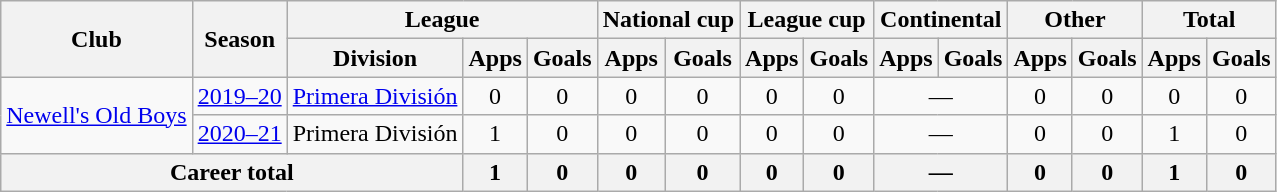<table class="wikitable" style="text-align:center">
<tr>
<th rowspan="2">Club</th>
<th rowspan="2">Season</th>
<th colspan="3">League</th>
<th colspan="2">National cup</th>
<th colspan="2">League cup</th>
<th colspan="2">Continental</th>
<th colspan="2">Other</th>
<th colspan="2">Total</th>
</tr>
<tr>
<th>Division</th>
<th>Apps</th>
<th>Goals</th>
<th>Apps</th>
<th>Goals</th>
<th>Apps</th>
<th>Goals</th>
<th>Apps</th>
<th>Goals</th>
<th>Apps</th>
<th>Goals</th>
<th>Apps</th>
<th>Goals</th>
</tr>
<tr>
<td rowspan="2"><a href='#'>Newell's Old Boys</a></td>
<td><a href='#'>2019–20</a></td>
<td><a href='#'>Primera División</a></td>
<td>0</td>
<td>0</td>
<td>0</td>
<td>0</td>
<td>0</td>
<td>0</td>
<td colspan="2">—</td>
<td>0</td>
<td>0</td>
<td>0</td>
<td>0</td>
</tr>
<tr>
<td><a href='#'>2020–21</a></td>
<td>Primera División</td>
<td>1</td>
<td>0</td>
<td>0</td>
<td>0</td>
<td>0</td>
<td>0</td>
<td colspan="2">—</td>
<td>0</td>
<td>0</td>
<td>1</td>
<td>0</td>
</tr>
<tr>
<th colspan="3">Career total</th>
<th>1</th>
<th>0</th>
<th>0</th>
<th>0</th>
<th>0</th>
<th>0</th>
<th colspan="2">—</th>
<th>0</th>
<th>0</th>
<th>1</th>
<th>0</th>
</tr>
</table>
